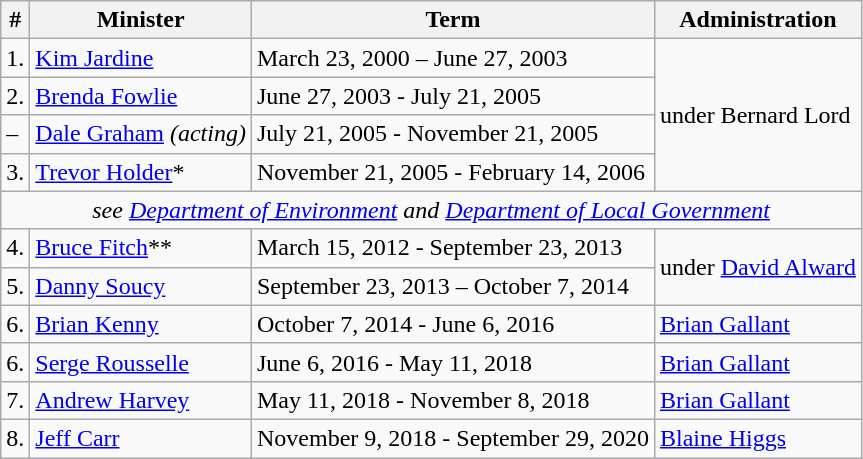<table class="wikitable">
<tr>
<th>#</th>
<th>Minister</th>
<th>Term</th>
<th>Administration</th>
</tr>
<tr>
<td>1.</td>
<td><a href='#'>Kim Jardine</a></td>
<td>March 23, 2000 – June 27, 2003</td>
<td rowspan=4>under Bernard Lord</td>
</tr>
<tr>
<td>2.</td>
<td><a href='#'>Brenda Fowlie</a></td>
<td>June 27, 2003 - July 21, 2005</td>
</tr>
<tr>
<td>–</td>
<td><a href='#'>Dale Graham</a> <em>(acting)</em></td>
<td>July 21, 2005 - November 21, 2005</td>
</tr>
<tr>
<td>3.</td>
<td><a href='#'>Trevor Holder</a>*</td>
<td>November 21, 2005 - February 14, 2006</td>
</tr>
<tr>
<td colspan="4" style="text-align:center;"><em>see <a href='#'>Department of Environment</a> and <a href='#'>Department of Local Government</a></em></td>
</tr>
<tr>
<td>4.</td>
<td><a href='#'>Bruce Fitch</a>**</td>
<td>March 15, 2012 - September 23, 2013</td>
<td rowspan=2>under <a href='#'>David Alward</a></td>
</tr>
<tr>
<td>5.</td>
<td><a href='#'>Danny Soucy</a></td>
<td>September 23, 2013 – October 7, 2014</td>
</tr>
<tr>
<td>6.</td>
<td><a href='#'>Brian Kenny</a></td>
<td>October 7, 2014 - June 6, 2016</td>
<td><a href='#'>Brian Gallant</a></td>
</tr>
<tr>
<td>6.</td>
<td><a href='#'>Serge Rousselle</a></td>
<td>June 6, 2016 - May 11, 2018</td>
<td><a href='#'>Brian Gallant</a></td>
</tr>
<tr>
<td>7.</td>
<td><a href='#'>Andrew Harvey</a></td>
<td>May 11, 2018 - November 8, 2018</td>
<td><a href='#'>Brian Gallant</a></td>
</tr>
<tr>
<td>8.</td>
<td><a href='#'>Jeff Carr</a></td>
<td>November 9, 2018 - September 29, 2020</td>
<td><a href='#'>Blaine Higgs</a></td>
</tr>
</table>
